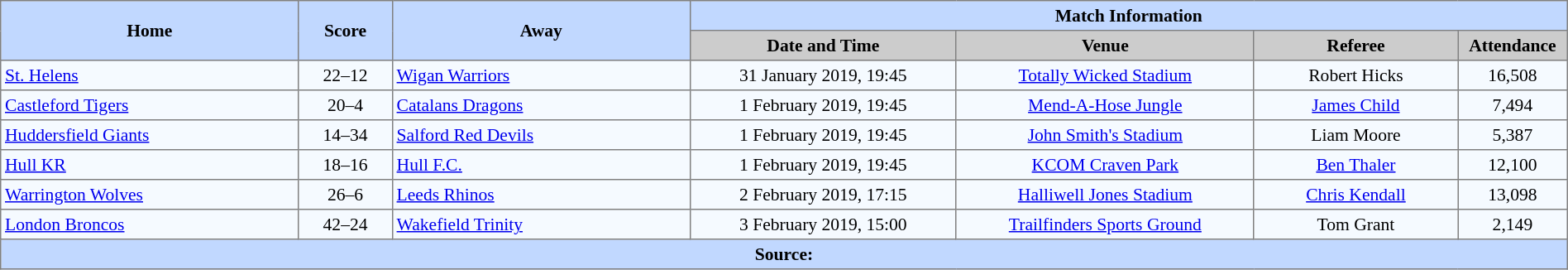<table border=1 style="border-collapse:collapse; font-size:90%; text-align:center;" cellpadding=3 cellspacing=0 width=100%>
<tr bgcolor=#C1D8FF>
<th rowspan=2 width=19%>Home</th>
<th rowspan=2 width=6%>Score</th>
<th rowspan=2 width=19%>Away</th>
<th colspan=4>Match Information</th>
</tr>
<tr bgcolor=#CCCCCC>
<th width=17%>Date and Time</th>
<th width=19%>Venue</th>
<th width=13%>Referee</th>
<th width=7%>Attendance</th>
</tr>
<tr bgcolor=#F5FAFF>
<td align=left> <a href='#'>St. Helens</a></td>
<td>22–12</td>
<td align=left> <a href='#'>Wigan Warriors</a></td>
<td>31 January 2019, 19:45</td>
<td><a href='#'>Totally Wicked Stadium</a></td>
<td>Robert Hicks</td>
<td>16,508</td>
</tr>
<tr bgcolor=#F5FAFF>
<td align=left> <a href='#'>Castleford Tigers</a></td>
<td>20–4</td>
<td align=left> <a href='#'>Catalans Dragons</a></td>
<td>1 February 2019, 19:45</td>
<td><a href='#'>Mend-A-Hose Jungle</a></td>
<td><a href='#'>James Child</a></td>
<td>7,494</td>
</tr>
<tr bgcolor=#F5FAFF>
<td align=left> <a href='#'>Huddersfield Giants</a></td>
<td>14–34</td>
<td align=left> <a href='#'>Salford Red Devils</a></td>
<td>1 February 2019, 19:45</td>
<td><a href='#'>John Smith's Stadium</a></td>
<td>Liam Moore</td>
<td>5,387</td>
</tr>
<tr bgcolor=#F5FAFF>
<td align=left> <a href='#'>Hull KR</a></td>
<td>18–16</td>
<td align=left> <a href='#'>Hull F.C.</a></td>
<td>1 February 2019, 19:45</td>
<td><a href='#'>KCOM Craven Park</a></td>
<td><a href='#'>Ben Thaler</a></td>
<td>12,100</td>
</tr>
<tr bgcolor=#F5FAFF>
<td align=left> <a href='#'>Warrington Wolves</a></td>
<td>26–6</td>
<td align=left> <a href='#'>Leeds Rhinos</a></td>
<td>2 February 2019, 17:15</td>
<td><a href='#'>Halliwell Jones Stadium</a></td>
<td><a href='#'>Chris Kendall</a></td>
<td>13,098</td>
</tr>
<tr bgcolor=#F5FAFF>
<td align=left> <a href='#'>London Broncos</a></td>
<td>42–24</td>
<td align=left> <a href='#'>Wakefield Trinity</a></td>
<td>3 February 2019, 15:00</td>
<td><a href='#'>Trailfinders Sports Ground</a></td>
<td>Tom Grant</td>
<td>2,149</td>
</tr>
<tr style="background:#c1d8ff;">
<th colspan=7>Source:</th>
</tr>
</table>
